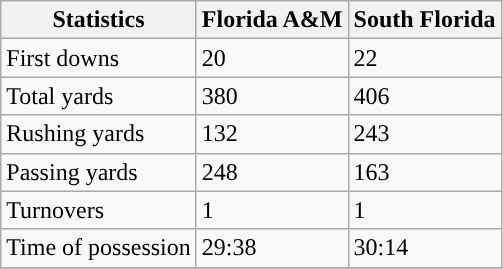<table class="wikitable">
<tr>
<th>Statistics</th>
<th>Florida A&M</th>
<th>South Florida</th>
</tr>
<tr>
<td>First downs</td>
<td>20</td>
<td>22</td>
</tr>
<tr>
<td>Total yards</td>
<td>380</td>
<td>406</td>
</tr>
<tr>
<td>Rushing yards</td>
<td>132</td>
<td>243</td>
</tr>
<tr>
<td>Passing yards</td>
<td>248</td>
<td>163</td>
</tr>
<tr>
<td>Turnovers</td>
<td>1</td>
<td>1</td>
</tr>
<tr>
<td>Time of possession</td>
<td>29:38</td>
<td>30:14</td>
</tr>
<tr>
</tr>
</table>
